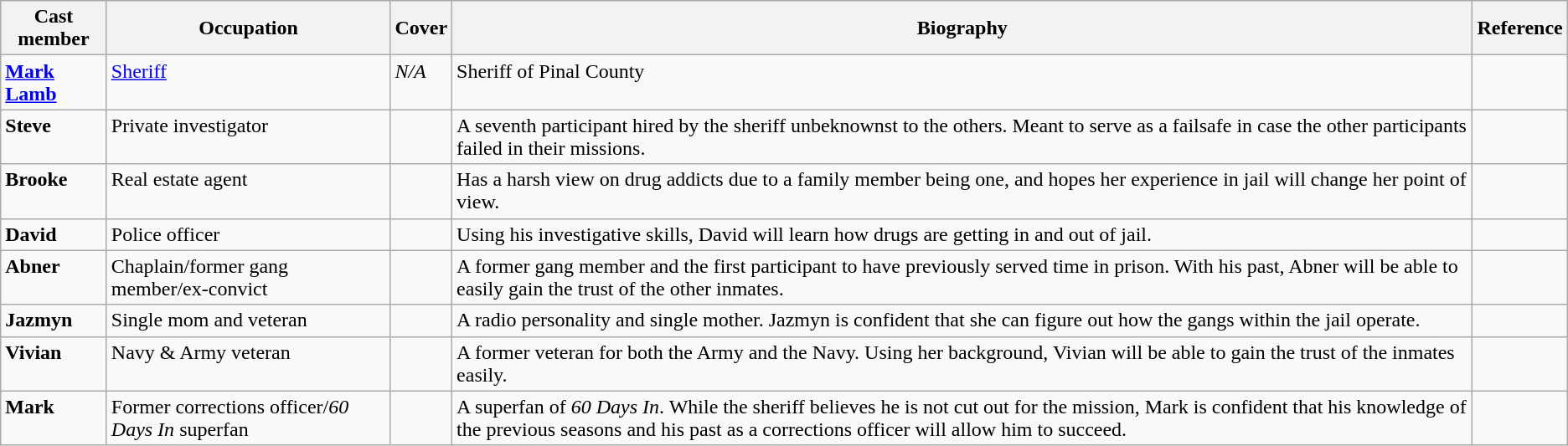<table class="wikitable sortable">
<tr valign="center">
<th>Cast member</th>
<th>Occupation</th>
<th>Cover</th>
<th>Biography</th>
<th>Reference</th>
</tr>
<tr valign="top">
<td><strong><a href='#'>Mark Lamb</a></strong></td>
<td><a href='#'>Sheriff</a></td>
<td><em>N/A</em></td>
<td>Sheriff of Pinal County</td>
<td></td>
</tr>
<tr valign="top">
<td><strong>Steve</strong> </td>
<td>Private investigator</td>
<td></td>
<td>A seventh participant hired by the sheriff unbeknownst to the others. Meant to serve as a failsafe in case the other participants failed in their missions.</td>
<td></td>
</tr>
<tr valign="top">
<td><strong>Brooke</strong></td>
<td>Real estate agent</td>
<td></td>
<td>Has a harsh view on drug addicts due to a family member being one, and hopes her experience in jail will change her point of view.</td>
<td></td>
</tr>
<tr valign="top">
<td><strong>David</strong> </td>
<td>Police officer</td>
<td></td>
<td>Using his investigative skills, David will learn how drugs are getting in and out of jail.</td>
<td></td>
</tr>
<tr valign="top">
<td><strong>Abner</strong></td>
<td>Chaplain/former gang member/ex-convict</td>
<td></td>
<td>A former gang member and the first participant to have previously served time in prison. With his past, Abner will be able to easily gain the trust of the other inmates.</td>
<td></td>
</tr>
<tr valign="top">
<td><strong>Jazmyn</strong></td>
<td>Single mom and veteran</td>
<td></td>
<td>A radio personality and single mother. Jazmyn is confident that she can figure out how the gangs within the jail operate.</td>
<td></td>
</tr>
<tr valign="top">
<td><strong>Vivian</strong></td>
<td>Navy & Army veteran</td>
<td></td>
<td>A former veteran for both the Army and the Navy. Using her background, Vivian will be able to gain the trust of the inmates easily.</td>
<td></td>
</tr>
<tr valign="top">
<td><strong>Mark</strong></td>
<td>Former corrections officer/<em>60 Days In</em> superfan</td>
<td></td>
<td>A superfan of <em>60 Days In</em>. While the sheriff believes he is not cut out for the mission, Mark is confident that his knowledge of the previous seasons and his past as a corrections officer will allow him to succeed.</td>
<td></td>
</tr>
</table>
